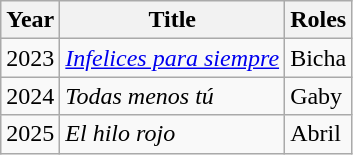<table class="wikitable sortable">
<tr>
<th>Year</th>
<th>Title</th>
<th>Roles</th>
</tr>
<tr>
<td>2023</td>
<td><em><a href='#'>Infelices para siempre</a></em></td>
<td>Bicha</td>
</tr>
<tr>
<td>2024</td>
<td><em>Todas menos tú</em></td>
<td>Gaby</td>
</tr>
<tr>
<td>2025</td>
<td><em>El hilo rojo</em></td>
<td>Abril</td>
</tr>
</table>
